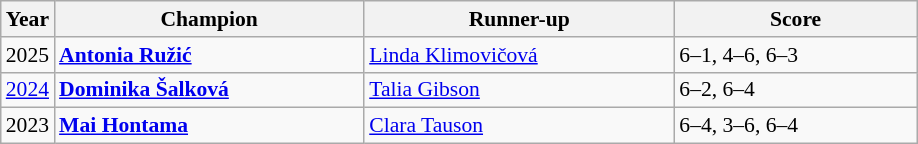<table class="wikitable" style="font-size:90%">
<tr>
<th>Year</th>
<th width="200">Champion</th>
<th width="200">Runner-up</th>
<th width="155">Score</th>
</tr>
<tr>
<td>2025</td>
<td> <strong><a href='#'>Antonia Ružić</a></strong></td>
<td> <a href='#'>Linda Klimovičová</a></td>
<td>6–1, 4–6, 6–3</td>
</tr>
<tr>
<td><a href='#'>2024</a></td>
<td> <strong><a href='#'>Dominika Šalková</a></strong></td>
<td> <a href='#'>Talia Gibson</a></td>
<td>6–2, 6–4</td>
</tr>
<tr>
<td>2023</td>
<td> <strong><a href='#'>Mai Hontama</a></strong></td>
<td> <a href='#'>Clara Tauson</a></td>
<td>6–4, 3–6, 6–4</td>
</tr>
</table>
